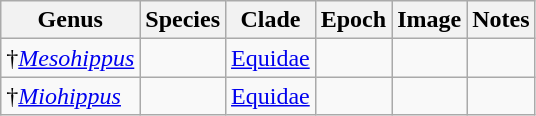<table class="wikitable sortable">
<tr>
<th>Genus</th>
<th>Species</th>
<th>Clade</th>
<th>Epoch</th>
<th>Image</th>
<th>Notes</th>
</tr>
<tr>
<td>†<em><a href='#'>Mesohippus</a></em></td>
<td></td>
<td><a href='#'>Equidae</a></td>
<td></td>
<td></td>
<td></td>
</tr>
<tr>
<td>†<em><a href='#'>Miohippus</a></em></td>
<td></td>
<td><a href='#'>Equidae</a></td>
<td></td>
<td></td>
<td></td>
</tr>
</table>
